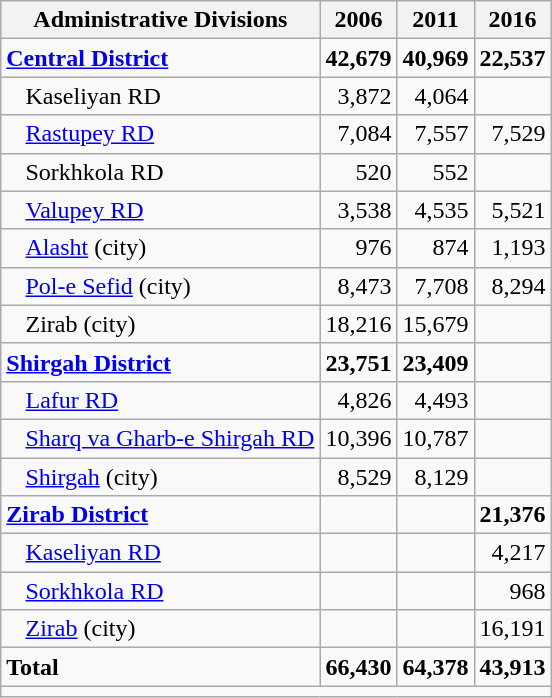<table class="wikitable">
<tr>
<th>Administrative Divisions</th>
<th>2006</th>
<th>2011</th>
<th>2016</th>
</tr>
<tr>
<td><strong><a href='#'>Central District</a></strong></td>
<td style="text-align: right;"><strong>42,679</strong></td>
<td style="text-align: right;"><strong>40,969</strong></td>
<td style="text-align: right;"><strong>22,537</strong></td>
</tr>
<tr>
<td style="padding-left: 1em;">Kaseliyan RD</td>
<td style="text-align: right;">3,872</td>
<td style="text-align: right;">4,064</td>
<td style="text-align: right;"></td>
</tr>
<tr>
<td style="padding-left: 1em;"><a href='#'>Rastupey RD</a></td>
<td style="text-align: right;">7,084</td>
<td style="text-align: right;">7,557</td>
<td style="text-align: right;">7,529</td>
</tr>
<tr>
<td style="padding-left: 1em;">Sorkhkola RD</td>
<td style="text-align: right;">520</td>
<td style="text-align: right;">552</td>
<td style="text-align: right;"></td>
</tr>
<tr>
<td style="padding-left: 1em;"><a href='#'>Valupey RD</a></td>
<td style="text-align: right;">3,538</td>
<td style="text-align: right;">4,535</td>
<td style="text-align: right;">5,521</td>
</tr>
<tr>
<td style="padding-left: 1em;"><a href='#'>Alasht</a> (city)</td>
<td style="text-align: right;">976</td>
<td style="text-align: right;">874</td>
<td style="text-align: right;">1,193</td>
</tr>
<tr>
<td style="padding-left: 1em;"><a href='#'>Pol-e Sefid</a> (city)</td>
<td style="text-align: right;">8,473</td>
<td style="text-align: right;">7,708</td>
<td style="text-align: right;">8,294</td>
</tr>
<tr>
<td style="padding-left: 1em;">Zirab (city)</td>
<td style="text-align: right;">18,216</td>
<td style="text-align: right;">15,679</td>
<td style="text-align: right;"></td>
</tr>
<tr>
<td><strong><a href='#'>Shirgah District</a></strong></td>
<td style="text-align: right;"><strong>23,751</strong></td>
<td style="text-align: right;"><strong>23,409</strong></td>
<td style="text-align: right;"></td>
</tr>
<tr>
<td style="padding-left: 1em;"><a href='#'>Lafur RD</a></td>
<td style="text-align: right;">4,826</td>
<td style="text-align: right;">4,493</td>
<td style="text-align: right;"></td>
</tr>
<tr>
<td style="padding-left: 1em;"><a href='#'>Sharq va Gharb-e Shirgah RD</a></td>
<td style="text-align: right;">10,396</td>
<td style="text-align: right;">10,787</td>
<td style="text-align: right;"></td>
</tr>
<tr>
<td style="padding-left: 1em;"><a href='#'>Shirgah</a> (city)</td>
<td style="text-align: right;">8,529</td>
<td style="text-align: right;">8,129</td>
<td style="text-align: right;"></td>
</tr>
<tr>
<td><strong><a href='#'>Zirab District</a></strong></td>
<td style="text-align: right;"></td>
<td style="text-align: right;"></td>
<td style="text-align: right;"><strong>21,376</strong></td>
</tr>
<tr>
<td style="padding-left: 1em;"><a href='#'>Kaseliyan RD</a></td>
<td style="text-align: right;"></td>
<td style="text-align: right;"></td>
<td style="text-align: right;">4,217</td>
</tr>
<tr>
<td style="padding-left: 1em;"><a href='#'>Sorkhkola RD</a></td>
<td style="text-align: right;"></td>
<td style="text-align: right;"></td>
<td style="text-align: right;">968</td>
</tr>
<tr>
<td style="padding-left: 1em;"><a href='#'>Zirab</a> (city)</td>
<td style="text-align: right;"></td>
<td style="text-align: right;"></td>
<td style="text-align: right;">16,191</td>
</tr>
<tr>
<td><strong>Total</strong></td>
<td style="text-align: right;"><strong>66,430</strong></td>
<td style="text-align: right;"><strong>64,378</strong></td>
<td style="text-align: right;"><strong>43,913</strong></td>
</tr>
<tr>
<td colspan=4></td>
</tr>
</table>
